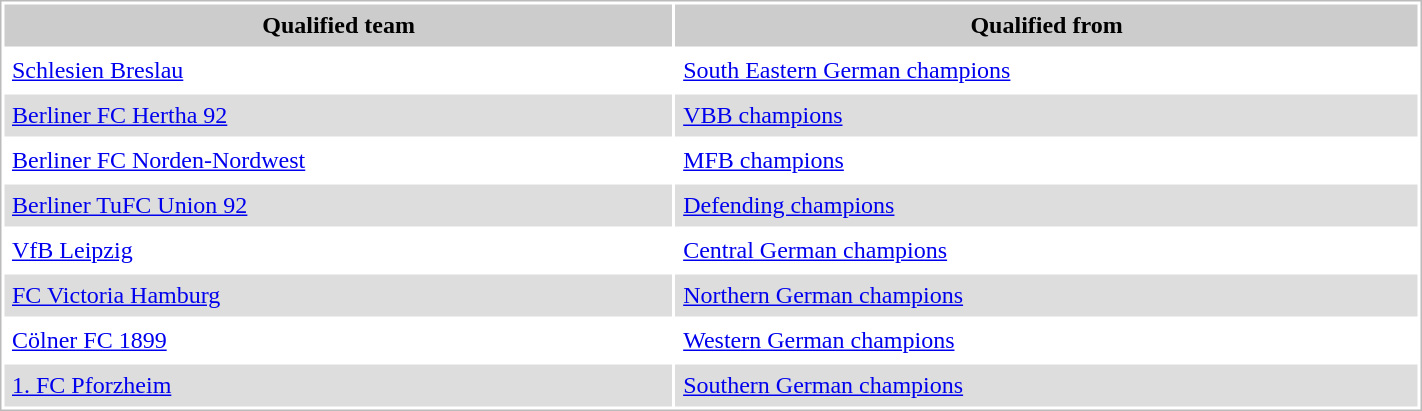<table style="border:1px solid #bbb;background:#fff;" cellpadding="5" cellspacing="2" width="75%">
<tr style="background:#ccc;font-weight:bold">
<th>Qualified team</th>
<th>Qualified from</th>
</tr>
<tr>
<td><a href='#'>Schlesien Breslau</a></td>
<td><a href='#'>South Eastern German champions</a></td>
</tr>
<tr style="background:#ddd">
<td><a href='#'>Berliner FC Hertha 92</a></td>
<td><a href='#'>VBB champions</a></td>
</tr>
<tr>
<td><a href='#'>Berliner FC Norden-Nordwest</a></td>
<td><a href='#'>MFB champions</a></td>
</tr>
<tr style="background:#ddd">
<td><a href='#'>Berliner TuFC Union 92</a></td>
<td><a href='#'>Defending champions</a></td>
</tr>
<tr>
<td><a href='#'>VfB Leipzig</a></td>
<td><a href='#'>Central German champions</a></td>
</tr>
<tr style="background:#ddd">
<td><a href='#'>FC Victoria Hamburg</a></td>
<td><a href='#'>Northern German champions</a></td>
</tr>
<tr>
<td><a href='#'>Cölner FC 1899</a></td>
<td><a href='#'>Western German champions</a></td>
</tr>
<tr style="background:#ddd">
<td><a href='#'>1. FC Pforzheim</a></td>
<td><a href='#'>Southern German champions</a></td>
</tr>
</table>
